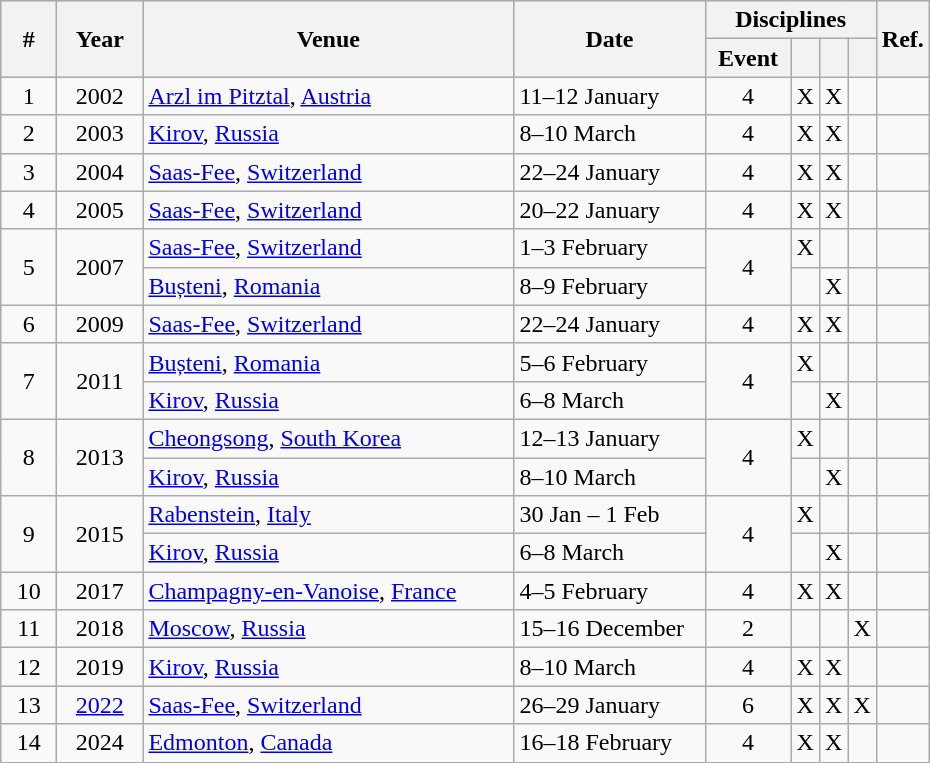<table class="wikitable" style="text-align:center;">
<tr style="background:#cccccc;">
<th rowspan=2 width=30>#</th>
<th rowspan=2 width=50>Year</th>
<th rowspan=2 width=240>Venue</th>
<th rowspan=2 width=120>Date</th>
<th colspan=4>Disciplines</th>
<th rowspan=2>Ref.</th>
</tr>
<tr>
<th width=50>Event</th>
<th></th>
<th></th>
<th></th>
</tr>
<tr>
<td>1</td>
<td>2002</td>
<td align=left> <a href='#'>Arzl im Pitztal</a>, <a href='#'>Austria</a></td>
<td align=left>11–12 January</td>
<td>4</td>
<td>X</td>
<td>X</td>
<td></td>
<td></td>
</tr>
<tr>
<td>2</td>
<td>2003</td>
<td align=left> <a href='#'>Kirov</a>, <a href='#'>Russia</a></td>
<td align=left>8–10 March</td>
<td>4</td>
<td>X</td>
<td>X</td>
<td></td>
<td></td>
</tr>
<tr>
<td>3</td>
<td>2004</td>
<td align=left> <a href='#'>Saas-Fee</a>, <a href='#'>Switzerland</a></td>
<td align=left>22–24 January</td>
<td>4</td>
<td>X</td>
<td>X</td>
<td></td>
<td></td>
</tr>
<tr>
<td>4</td>
<td>2005</td>
<td align=left> <a href='#'>Saas-Fee</a>, <a href='#'>Switzerland</a></td>
<td align=left>20–22 January</td>
<td>4</td>
<td>X</td>
<td>X</td>
<td></td>
<td></td>
</tr>
<tr>
<td rowspan=2>5</td>
<td rowspan=2>2007</td>
<td align=left> <a href='#'>Saas-Fee</a>, <a href='#'>Switzerland</a></td>
<td align=left>1–3 February</td>
<td rowspan=2>4</td>
<td>X</td>
<td></td>
<td></td>
<td></td>
</tr>
<tr>
<td align=left> <a href='#'>Bușteni</a>, <a href='#'>Romania</a></td>
<td align=left>8–9 February</td>
<td></td>
<td>X</td>
<td></td>
<td></td>
</tr>
<tr>
<td>6</td>
<td>2009</td>
<td align=left> <a href='#'>Saas-Fee</a>, <a href='#'>Switzerland</a></td>
<td align=left>22–24 January</td>
<td>4</td>
<td>X</td>
<td>X</td>
<td></td>
<td></td>
</tr>
<tr>
<td rowspan=2>7</td>
<td rowspan=2>2011</td>
<td align=left> <a href='#'>Bușteni</a>, <a href='#'>Romania</a></td>
<td align=left>5–6 February</td>
<td rowspan=2>4</td>
<td>X</td>
<td></td>
<td></td>
<td></td>
</tr>
<tr>
<td align=left> <a href='#'>Kirov</a>, <a href='#'>Russia</a></td>
<td align=left>6–8 March</td>
<td></td>
<td>X</td>
<td></td>
<td></td>
</tr>
<tr>
<td rowspan=2>8</td>
<td rowspan=2>2013</td>
<td align=left> <a href='#'>Cheongsong</a>, <a href='#'>South Korea</a></td>
<td align=left>12–13 January</td>
<td rowspan=2>4</td>
<td>X</td>
<td></td>
<td></td>
<td></td>
</tr>
<tr>
<td align=left> <a href='#'>Kirov</a>, <a href='#'>Russia</a></td>
<td align=left>8–10 March</td>
<td></td>
<td>X</td>
<td></td>
<td></td>
</tr>
<tr>
<td rowspan=2>9</td>
<td rowspan=2>2015</td>
<td align=left> <a href='#'>Rabenstein</a>, <a href='#'>Italy</a></td>
<td align=left>30 Jan – 1 Feb</td>
<td rowspan=2>4</td>
<td>X</td>
<td></td>
<td></td>
<td></td>
</tr>
<tr>
<td align=left> <a href='#'>Kirov</a>, <a href='#'>Russia</a></td>
<td align=left>6–8 March</td>
<td></td>
<td>X</td>
<td></td>
<td></td>
</tr>
<tr>
<td>10</td>
<td>2017</td>
<td align=left> <a href='#'>Champagny-en-Vanoise</a>, <a href='#'>France</a></td>
<td align=left>4–5 February</td>
<td>4</td>
<td>X</td>
<td>X</td>
<td></td>
<td></td>
</tr>
<tr>
<td>11</td>
<td>2018</td>
<td align=left> <a href='#'>Moscow</a>, <a href='#'>Russia</a></td>
<td align=left>15–16 December</td>
<td>2</td>
<td></td>
<td></td>
<td>X</td>
<td></td>
</tr>
<tr>
<td>12</td>
<td>2019</td>
<td align=left> <a href='#'>Kirov</a>, <a href='#'>Russia</a></td>
<td align=left>8–10 March</td>
<td>4</td>
<td>X</td>
<td>X</td>
<td></td>
<td></td>
</tr>
<tr>
<td>13</td>
<td><a href='#'>2022</a></td>
<td align=left> <a href='#'>Saas-Fee</a>, <a href='#'>Switzerland</a></td>
<td align=left>26–29 January</td>
<td>6</td>
<td>X</td>
<td>X</td>
<td>X</td>
<td></td>
</tr>
<tr>
<td>14</td>
<td>2024</td>
<td align=left> <a href='#'>Edmonton</a>, <a href='#'>Canada</a></td>
<td align=left>16–18 February</td>
<td>4</td>
<td>X</td>
<td>X</td>
<td></td>
<td></td>
</tr>
</table>
